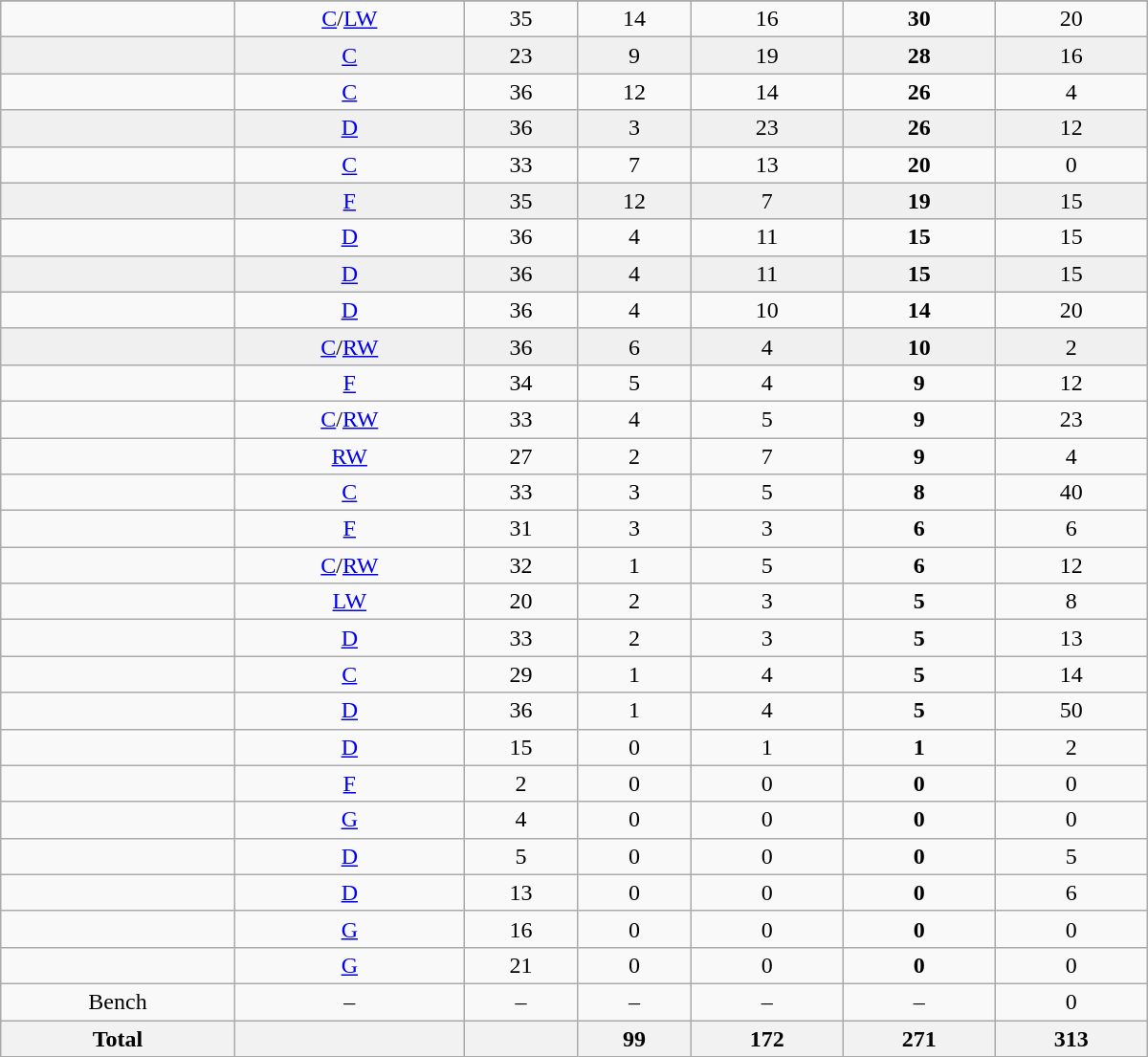<table class="wikitable sortable" width =800>
<tr align="center">
</tr>
<tr align="center" bgcolor="">
<td></td>
<td><a href='#'>C</a>/<a href='#'>LW</a></td>
<td>35</td>
<td>14</td>
<td>16</td>
<td><strong>30</strong></td>
<td>20</td>
</tr>
<tr align="center" bgcolor="f0f0f0">
<td></td>
<td><a href='#'>C</a></td>
<td>23</td>
<td>9</td>
<td>19</td>
<td><strong>28</strong></td>
<td>16</td>
</tr>
<tr align="center" bgcolor="">
<td></td>
<td><a href='#'>C</a></td>
<td>36</td>
<td>12</td>
<td>14</td>
<td><strong>26</strong></td>
<td>4</td>
</tr>
<tr align="center" bgcolor="f0f0f0">
<td></td>
<td><a href='#'>D</a></td>
<td>36</td>
<td>3</td>
<td>23</td>
<td><strong>26</strong></td>
<td>12</td>
</tr>
<tr align="center" bgcolor="">
<td></td>
<td><a href='#'>C</a></td>
<td>33</td>
<td>7</td>
<td>13</td>
<td><strong>20</strong></td>
<td>0</td>
</tr>
<tr align="center" bgcolor="f0f0f0">
<td></td>
<td><a href='#'>F</a></td>
<td>35</td>
<td>12</td>
<td>7</td>
<td><strong>19</strong></td>
<td>15</td>
</tr>
<tr align="center" bgcolor="">
<td></td>
<td><a href='#'>D</a></td>
<td>36</td>
<td>4</td>
<td>11</td>
<td><strong>15</strong></td>
<td>15</td>
</tr>
<tr align="center" bgcolor="f0f0f0">
<td></td>
<td><a href='#'>D</a></td>
<td>36</td>
<td>4</td>
<td>11</td>
<td><strong>15</strong></td>
<td>15</td>
</tr>
<tr align="center" bgcolor="">
<td></td>
<td><a href='#'>D</a></td>
<td>36</td>
<td>4</td>
<td>10</td>
<td><strong>14</strong></td>
<td>20</td>
</tr>
<tr align="center" bgcolor="f0f0f0">
<td></td>
<td><a href='#'>C</a>/<a href='#'>RW</a></td>
<td>36</td>
<td>6</td>
<td>4</td>
<td><strong>10</strong></td>
<td>2</td>
</tr>
<tr align="center" bgcolor="">
<td></td>
<td><a href='#'>F</a></td>
<td>34</td>
<td>5</td>
<td>4</td>
<td><strong>9</strong></td>
<td>12</td>
</tr>
<tr align="center" bgcolor="">
<td></td>
<td><a href='#'>C</a>/<a href='#'>RW</a></td>
<td>33</td>
<td>4</td>
<td>5</td>
<td><strong>9</strong></td>
<td>23</td>
</tr>
<tr align="center" bgcolor="">
<td></td>
<td><a href='#'>RW</a></td>
<td>27</td>
<td>2</td>
<td>7</td>
<td><strong>9</strong></td>
<td>4</td>
</tr>
<tr align="center" bgcolor="">
<td></td>
<td><a href='#'>C</a></td>
<td>33</td>
<td>3</td>
<td>5</td>
<td><strong>8</strong></td>
<td>40</td>
</tr>
<tr align="center" bgcolor="">
<td></td>
<td><a href='#'>F</a></td>
<td>31</td>
<td>3</td>
<td>3</td>
<td><strong>6</strong></td>
<td>6</td>
</tr>
<tr align="center" bgcolor="">
<td></td>
<td><a href='#'>C</a>/<a href='#'>RW</a></td>
<td>32</td>
<td>1</td>
<td>5</td>
<td><strong>6</strong></td>
<td>12</td>
</tr>
<tr align="center" bgcolor="">
<td></td>
<td><a href='#'>LW</a></td>
<td>20</td>
<td>2</td>
<td>3</td>
<td><strong>5</strong></td>
<td>8</td>
</tr>
<tr align="center" bgcolor="">
<td></td>
<td><a href='#'>D</a></td>
<td>33</td>
<td>2</td>
<td>3</td>
<td><strong>5</strong></td>
<td>13</td>
</tr>
<tr align="center" bgcolor="">
<td></td>
<td><a href='#'>C</a></td>
<td>29</td>
<td>1</td>
<td>4</td>
<td><strong>5</strong></td>
<td>14</td>
</tr>
<tr align="center" bgcolor="">
<td></td>
<td><a href='#'>D</a></td>
<td>36</td>
<td>1</td>
<td>4</td>
<td><strong>5</strong></td>
<td>50</td>
</tr>
<tr align="center" bgcolor="">
<td></td>
<td><a href='#'>D</a></td>
<td>15</td>
<td>0</td>
<td>1</td>
<td><strong>1</strong></td>
<td>2</td>
</tr>
<tr align="center" bgcolor="">
<td></td>
<td><a href='#'>F</a></td>
<td>2</td>
<td>0</td>
<td>0</td>
<td><strong>0</strong></td>
<td>0</td>
</tr>
<tr align="center" bgcolor="">
<td></td>
<td><a href='#'>G</a></td>
<td>4</td>
<td>0</td>
<td>0</td>
<td><strong>0</strong></td>
<td>0</td>
</tr>
<tr align="center" bgcolor="">
<td></td>
<td><a href='#'>D</a></td>
<td>5</td>
<td>0</td>
<td>0</td>
<td><strong>0</strong></td>
<td>5</td>
</tr>
<tr align="center" bgcolor="">
<td></td>
<td><a href='#'>D</a></td>
<td>13</td>
<td>0</td>
<td>0</td>
<td><strong>0</strong></td>
<td>6</td>
</tr>
<tr align="center" bgcolor="">
<td></td>
<td><a href='#'>G</a></td>
<td>16</td>
<td>0</td>
<td>0</td>
<td><strong>0</strong></td>
<td>0</td>
</tr>
<tr align="center" bgcolor="">
<td></td>
<td><a href='#'>G</a></td>
<td>21</td>
<td>0</td>
<td>0</td>
<td><strong>0</strong></td>
<td>0</td>
</tr>
<tr align="center" bgcolor="">
<td>Bench</td>
<td>–</td>
<td>–</td>
<td>–</td>
<td>–</td>
<td>–</td>
<td>0</td>
</tr>
<tr>
<th>Total</th>
<th></th>
<th></th>
<th>99</th>
<th>172</th>
<th>271</th>
<th>313</th>
</tr>
</table>
